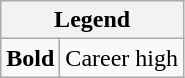<table class="wikitable mw-collapsible">
<tr>
<th colspan="2">Legend</th>
</tr>
<tr>
<td><strong>Bold</strong></td>
<td>Career high</td>
</tr>
</table>
